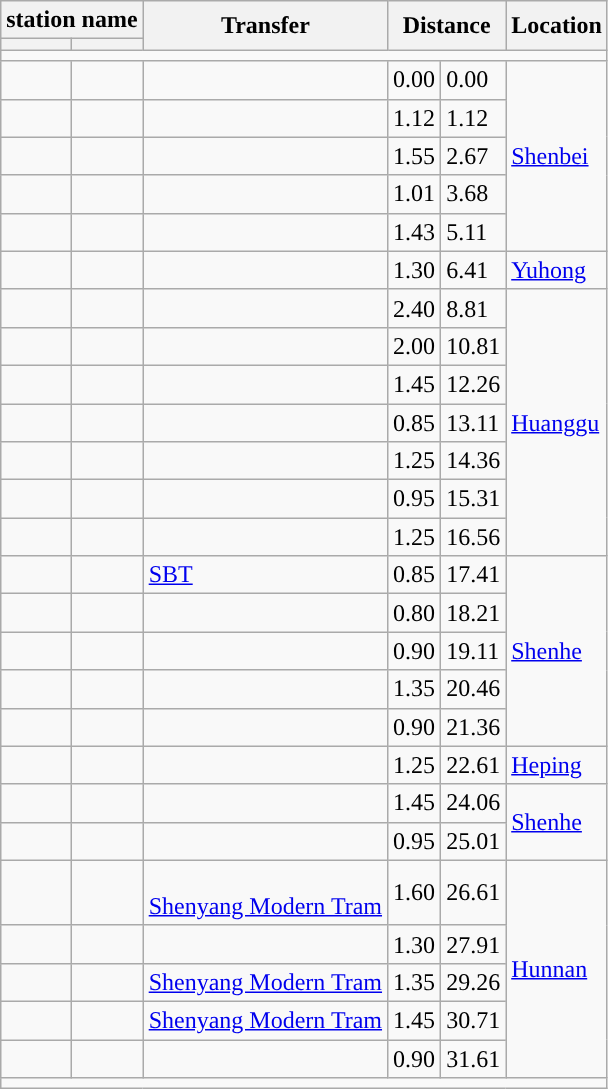<table class="wikitable">
<tr>
<th colspan=2>station name</th>
<th rowspan=2>Transfer</th>
<th colspan="2" rowspan="2">Distance<br></th>
<th rowspan=2>Location</th>
</tr>
<tr>
<th></th>
<th></th>
</tr>
<tr style="background:#">
<td colspan = "6"></td>
</tr>
<tr>
<td></td>
<td></td>
<td></td>
<td>0.00</td>
<td>0.00</td>
<td rowspan="5"><a href='#'>Shenbei</a></td>
</tr>
<tr>
<td></td>
<td></td>
<td></td>
<td>1.12</td>
<td>1.12</td>
</tr>
<tr>
<td></td>
<td></td>
<td></td>
<td>1.55</td>
<td>2.67</td>
</tr>
<tr>
<td></td>
<td></td>
<td></td>
<td>1.01</td>
<td>3.68</td>
</tr>
<tr>
<td></td>
<td></td>
<td></td>
<td>1.43</td>
<td>5.11</td>
</tr>
<tr>
<td></td>
<td></td>
<td></td>
<td>1.30</td>
<td>6.41</td>
<td rowspan="1"><a href='#'>Yuhong</a></td>
</tr>
<tr>
<td></td>
<td></td>
<td></td>
<td>2.40</td>
<td>8.81</td>
<td rowspan="7"><a href='#'>Huanggu</a></td>
</tr>
<tr>
<td></td>
<td></td>
<td></td>
<td>2.00</td>
<td>10.81</td>
</tr>
<tr>
<td></td>
<td></td>
<td></td>
<td>1.45</td>
<td>12.26</td>
</tr>
<tr>
<td></td>
<td></td>
<td></td>
<td>0.85</td>
<td>13.11</td>
</tr>
<tr>
<td></td>
<td></td>
<td></td>
<td>1.25</td>
<td>14.36</td>
</tr>
<tr>
<td></td>
<td></td>
<td></td>
<td>0.95</td>
<td>15.31</td>
</tr>
<tr>
<td></td>
<td></td>
<td></td>
<td>1.25</td>
<td>16.56</td>
</tr>
<tr>
<td></td>
<td></td>
<td> <a href='#'>SBT</a></td>
<td>0.85</td>
<td>17.41</td>
<td rowspan="5"><a href='#'>Shenhe</a></td>
</tr>
<tr>
<td></td>
<td></td>
<td></td>
<td>0.80</td>
<td>18.21</td>
</tr>
<tr>
<td></td>
<td></td>
<td></td>
<td>0.90</td>
<td>19.11</td>
</tr>
<tr>
<td></td>
<td></td>
<td></td>
<td>1.35</td>
<td>20.46</td>
</tr>
<tr>
<td></td>
<td></td>
<td></td>
<td>0.90</td>
<td>21.36</td>
</tr>
<tr>
<td></td>
<td></td>
<td></td>
<td>1.25</td>
<td>22.61</td>
<td><a href='#'>Heping</a></td>
</tr>
<tr>
<td></td>
<td></td>
<td></td>
<td>1.45</td>
<td>24.06</td>
<td rowspan="2"><a href='#'>Shenhe</a></td>
</tr>
<tr>
<td></td>
<td></td>
<td></td>
<td>0.95</td>
<td>25.01</td>
</tr>
<tr>
<td></td>
<td></td>
<td><br> <a href='#'>Shenyang Modern Tram</a></td>
<td>1.60</td>
<td>26.61</td>
<td rowspan="5"><a href='#'>Hunnan</a></td>
</tr>
<tr>
<td></td>
<td></td>
<td></td>
<td>1.30</td>
<td>27.91</td>
</tr>
<tr>
<td></td>
<td></td>
<td> <a href='#'>Shenyang Modern Tram</a></td>
<td>1.35</td>
<td>29.26</td>
</tr>
<tr>
<td></td>
<td></td>
<td> <a href='#'>Shenyang Modern Tram</a></td>
<td>1.45</td>
<td>30.71</td>
</tr>
<tr>
<td></td>
<td></td>
<td></td>
<td>0.90</td>
<td>31.61</td>
</tr>
<tr style="background:#">
<td colspan = "6"></td>
</tr>
</table>
